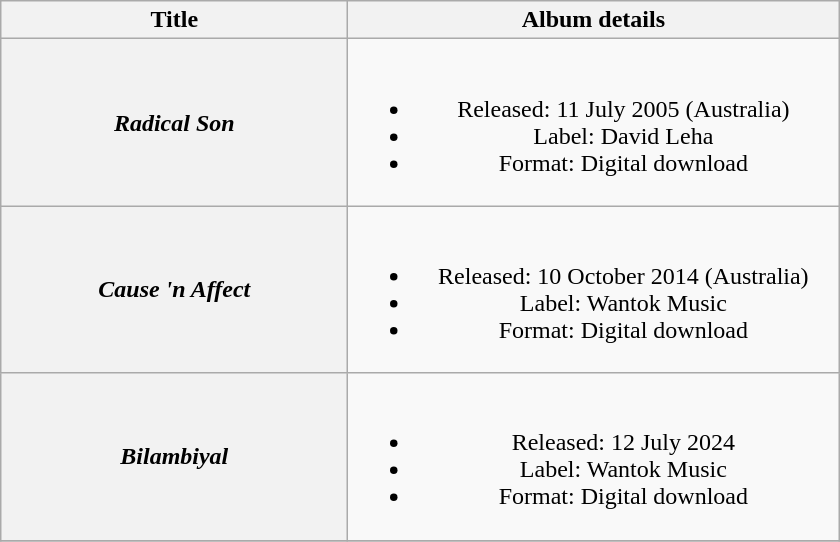<table class="wikitable plainrowheaders" style="text-align:center;">
<tr>
<th scope="col" style="width:14em;">Title</th>
<th scope="col" style="width:20em;">Album details</th>
</tr>
<tr>
<th scope="row"><em>Radical Son</em></th>
<td><br><ul><li>Released: 11 July 2005 <span>(Australia)</span></li><li>Label: David Leha</li><li>Format: Digital download</li></ul></td>
</tr>
<tr>
<th scope="row"><em>Cause 'n Affect</em></th>
<td><br><ul><li>Released: 10 October 2014 <span>(Australia)</span></li><li>Label: Wantok Music</li><li>Format: Digital download</li></ul></td>
</tr>
<tr>
<th scope="row"><em>Bilambiyal</em></th>
<td><br><ul><li>Released: 12 July 2024</li><li>Label: Wantok Music</li><li>Format: Digital download</li></ul></td>
</tr>
<tr>
</tr>
</table>
